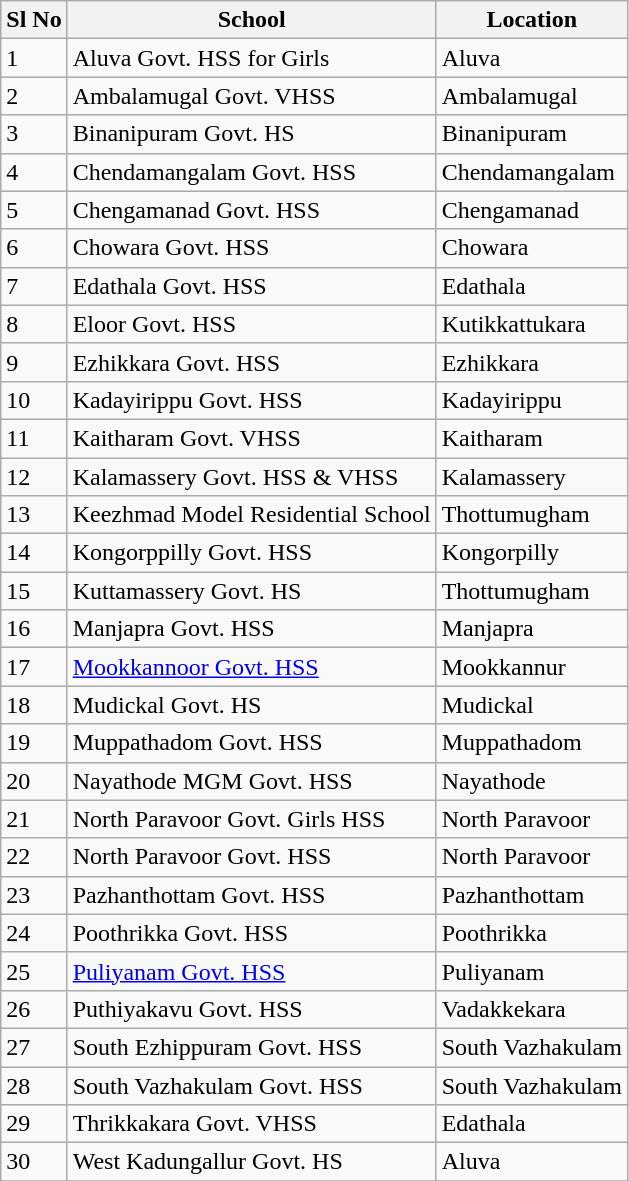<table class="sortable wikitable">
<tr>
<th>Sl No</th>
<th>School</th>
<th>Location</th>
</tr>
<tr>
<td>1</td>
<td>Aluva Govt. HSS for Girls</td>
<td>Aluva</td>
</tr>
<tr>
<td>2</td>
<td>Ambalamugal Govt. VHSS</td>
<td>Ambalamugal</td>
</tr>
<tr>
<td>3</td>
<td>Binanipuram Govt. HS</td>
<td>Binanipuram</td>
</tr>
<tr>
<td>4</td>
<td>Chendamangalam Govt. HSS</td>
<td>Chendamangalam</td>
</tr>
<tr>
<td>5</td>
<td>Chengamanad Govt. HSS</td>
<td>Chengamanad</td>
</tr>
<tr>
<td>6</td>
<td>Chowara Govt. HSS</td>
<td>Chowara</td>
</tr>
<tr>
<td>7</td>
<td>Edathala Govt. HSS</td>
<td>Edathala</td>
</tr>
<tr>
<td>8</td>
<td>Eloor Govt. HSS</td>
<td>Kutikkattukara</td>
</tr>
<tr>
<td>9</td>
<td>Ezhikkara Govt. HSS</td>
<td>Ezhikkara</td>
</tr>
<tr>
<td>10</td>
<td>Kadayirippu Govt. HSS</td>
<td>Kadayirippu</td>
</tr>
<tr>
<td>11</td>
<td>Kaitharam Govt. VHSS</td>
<td>Kaitharam</td>
</tr>
<tr>
<td>12</td>
<td>Kalamassery Govt. HSS & VHSS</td>
<td>Kalamassery</td>
</tr>
<tr>
<td>13</td>
<td>Keezhmad Model Residential School</td>
<td>Thottumugham</td>
</tr>
<tr>
<td>14</td>
<td>Kongorppilly Govt. HSS</td>
<td>Kongorpilly</td>
</tr>
<tr>
<td>15</td>
<td>Kuttamassery Govt. HS</td>
<td>Thottumugham</td>
</tr>
<tr>
<td>16</td>
<td>Manjapra Govt. HSS</td>
<td>Manjapra</td>
</tr>
<tr>
<td>17</td>
<td><a href='#'>Mookkannoor Govt. HSS</a></td>
<td>Mookkannur</td>
</tr>
<tr>
<td>18</td>
<td>Mudickal Govt. HS</td>
<td>Mudickal</td>
</tr>
<tr>
<td>19</td>
<td>Muppathadom Govt. HSS</td>
<td>Muppathadom</td>
</tr>
<tr>
<td>20</td>
<td>Nayathode MGM Govt. HSS</td>
<td>Nayathode</td>
</tr>
<tr>
<td>21</td>
<td>North Paravoor Govt. Girls HSS</td>
<td>North Paravoor</td>
</tr>
<tr>
<td>22</td>
<td>North Paravoor Govt. HSS</td>
<td>North Paravoor</td>
</tr>
<tr>
<td>23</td>
<td>Pazhanthottam Govt. HSS</td>
<td>Pazhanthottam</td>
</tr>
<tr>
<td>24</td>
<td>Poothrikka Govt. HSS</td>
<td>Poothrikka</td>
</tr>
<tr>
<td>25</td>
<td><a href='#'>Puliyanam Govt. HSS</a></td>
<td>Puliyanam</td>
</tr>
<tr>
<td>26</td>
<td>Puthiyakavu Govt. HSS</td>
<td>Vadakkekara</td>
</tr>
<tr>
<td>27</td>
<td>South Ezhippuram Govt. HSS</td>
<td>South Vazhakulam</td>
</tr>
<tr>
<td>28</td>
<td>South Vazhakulam Govt. HSS</td>
<td>South Vazhakulam</td>
</tr>
<tr>
<td>29</td>
<td>Thrikkakara Govt. VHSS</td>
<td>Edathala</td>
</tr>
<tr>
<td>30</td>
<td>West Kadungallur Govt. HS</td>
<td>Aluva</td>
</tr>
<tr>
</tr>
</table>
